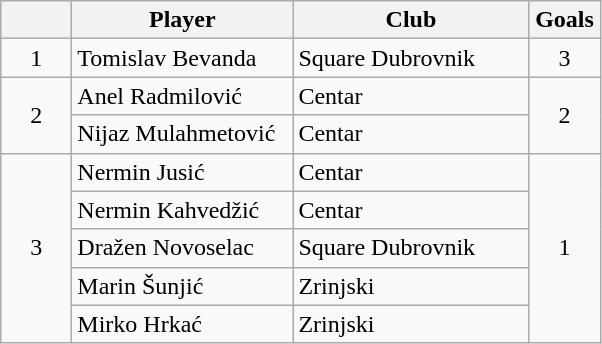<table class="wikitable" style="text-align: center;">
<tr>
<th width=40></th>
<th width=140>Player</th>
<th width=150>Club</th>
<th width=40>Goals</th>
</tr>
<tr>
<td rowspan="1">1</td>
<td align="left">Tomislav Bevanda</td>
<td align="left"> Square Dubrovnik</td>
<td rowspan="1">3</td>
</tr>
<tr>
<td rowspan="2">2</td>
<td align="left">Anel Radmilović</td>
<td align="left"> Centar</td>
<td rowspan="2">2</td>
</tr>
<tr>
<td align="left">Nijaz Mulahmetović</td>
<td align="left"> Centar</td>
</tr>
<tr>
<td rowspan="5">3</td>
<td align="left">Nermin Jusić</td>
<td align="left"> Centar</td>
<td rowspan="5">1</td>
</tr>
<tr>
<td align="left">Nermin Kahvedžić</td>
<td align="left"> Centar</td>
</tr>
<tr>
<td align="left">Dražen Novoselac</td>
<td align="left"> Square Dubrovnik</td>
</tr>
<tr>
<td align="left">Marin Šunjić</td>
<td align="left"> Zrinjski</td>
</tr>
<tr>
<td align="left">Mirko Hrkać</td>
<td align="left"> Zrinjski</td>
</tr>
</table>
